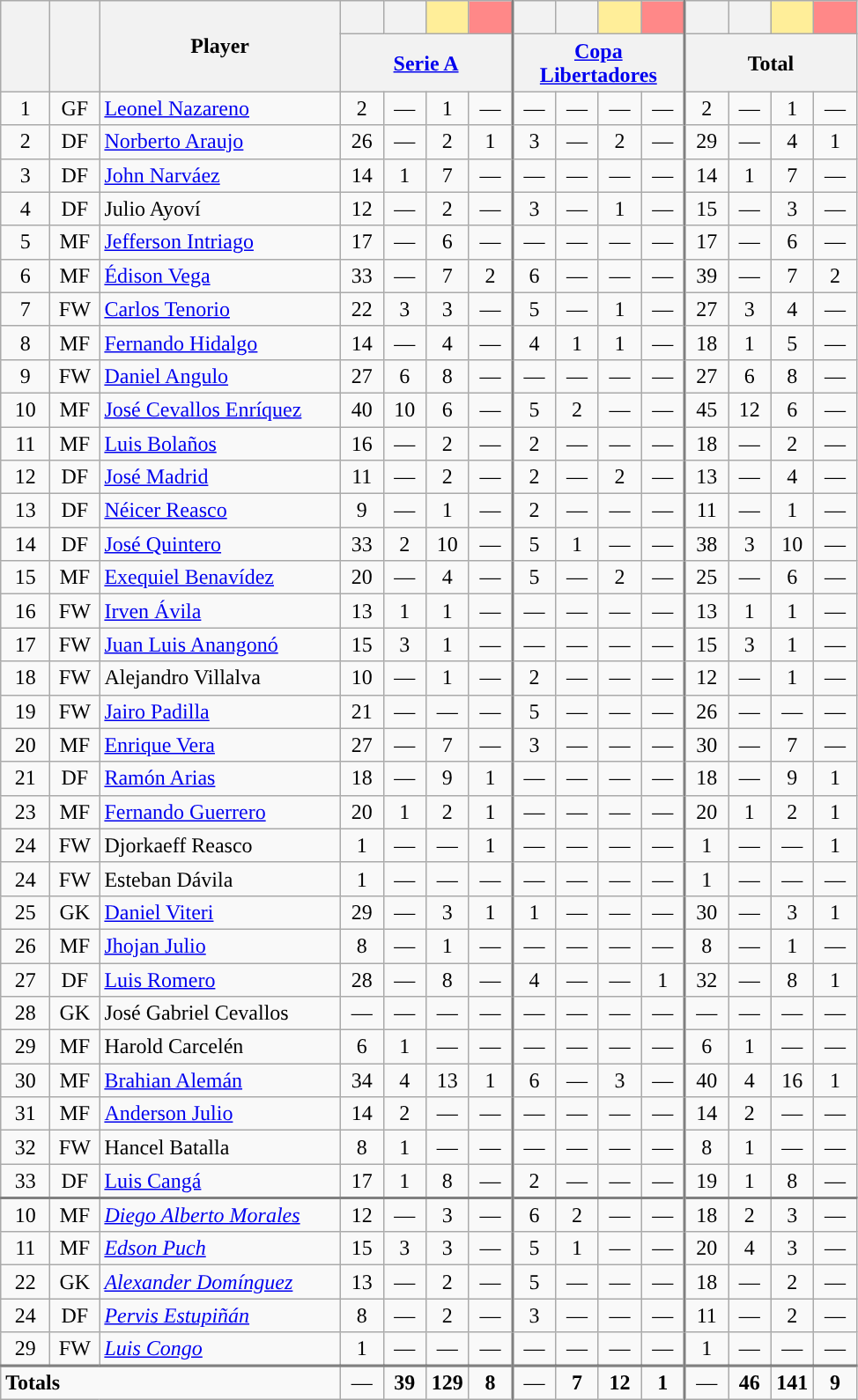<table class="wikitable sortable" style="text-align: center;">
<tr>
<th rowspan="2" width=30 align="center"><br></th>
<th rowspan="2" width=30 align="center"><br></th>
<th rowspan="2" width=175 align="center">Player<br></th>
<th width=25 style="background:"><br></th>
<th width=25 style="background:"><br></th>
<th width=25 style="background: #FFEE99"><br></th>
<th width=25 style="border-right:2px solid grey; background:#FF8888"><br></th>
<th width=25 style="background:"><br></th>
<th width=25 style="background:"><br></th>
<th width=25 style="background: #FFEE99"><br></th>
<th width=25 style="border-right:2px solid grey; background:#FF8888"><br></th>
<th width=25 style="background:"><br></th>
<th width=25 style="background:"><br></th>
<th width=25 style="background: #FFEE99"><br></th>
<th width=25 style="background: #FF8888"><br></th>
</tr>
<tr class="sortbottom">
<th colspan="4" style="border-right:2px solid grey;" align="center"><a href='#'>Serie A</a></th>
<th colspan="4" style="border-right:2px solid grey;" align="center"><a href='#'>Copa<br>Libertadores</a></th>
<th colspan="4" align="center">Total</th>
</tr>
<tr>
<td>1</td>
<td>GF</td>
<td align=left><a href='#'>Leonel Nazareno</a></td>
<td>2</td>
<td>—</td>
<td>1</td>
<td>—</td>
<td style="border-left:2px solid grey">—</td>
<td>—</td>
<td>—</td>
<td>—</td>
<td style="border-left:2px solid grey">2</td>
<td>—</td>
<td>1</td>
<td>—</td>
</tr>
<tr>
<td>2</td>
<td>DF</td>
<td align=left><a href='#'>Norberto Araujo</a></td>
<td>26</td>
<td>—</td>
<td>2</td>
<td>1</td>
<td style="border-left:2px solid grey">3</td>
<td>—</td>
<td>2</td>
<td>—</td>
<td style="border-left:2px solid grey">29</td>
<td>—</td>
<td>4</td>
<td>1</td>
</tr>
<tr>
<td>3</td>
<td>DF</td>
<td align=left><a href='#'>John Narváez</a></td>
<td>14</td>
<td>1</td>
<td>7</td>
<td>—</td>
<td style="border-left:2px solid grey">—</td>
<td>—</td>
<td>—</td>
<td>—</td>
<td style="border-left:2px solid grey">14</td>
<td>1</td>
<td>7</td>
<td>—</td>
</tr>
<tr>
<td>4</td>
<td>DF</td>
<td align=left>Julio Ayoví</td>
<td>12</td>
<td>—</td>
<td>2</td>
<td>—</td>
<td style="border-left:2px solid grey">3</td>
<td>—</td>
<td>1</td>
<td>—</td>
<td style="border-left:2px solid grey">15</td>
<td>—</td>
<td>3</td>
<td>—</td>
</tr>
<tr>
<td>5</td>
<td>MF</td>
<td align=left><a href='#'>Jefferson Intriago</a></td>
<td>17</td>
<td>—</td>
<td>6</td>
<td>—</td>
<td style="border-left:2px solid grey">—</td>
<td>—</td>
<td>—</td>
<td>—</td>
<td style="border-left:2px solid grey">17</td>
<td>—</td>
<td>6</td>
<td>—</td>
</tr>
<tr>
<td>6</td>
<td>MF</td>
<td align=left><a href='#'>Édison Vega</a></td>
<td>33</td>
<td>—</td>
<td>7</td>
<td>2</td>
<td style="border-left:2px solid grey">6</td>
<td>—</td>
<td>—</td>
<td>—</td>
<td style="border-left:2px solid grey">39</td>
<td>—</td>
<td>7</td>
<td>2</td>
</tr>
<tr>
<td>7</td>
<td>FW</td>
<td align=left><a href='#'>Carlos Tenorio</a></td>
<td>22</td>
<td>3</td>
<td>3</td>
<td>—</td>
<td style="border-left:2px solid grey">5</td>
<td>—</td>
<td>1</td>
<td>—</td>
<td style="border-left:2px solid grey">27</td>
<td>3</td>
<td>4</td>
<td>—</td>
</tr>
<tr>
<td>8</td>
<td>MF</td>
<td align=left><a href='#'>Fernando Hidalgo</a></td>
<td>14</td>
<td>—</td>
<td>4</td>
<td>—</td>
<td style="border-left:2px solid grey">4</td>
<td>1</td>
<td>1</td>
<td>—</td>
<td style="border-left:2px solid grey">18</td>
<td>1</td>
<td>5</td>
<td>—</td>
</tr>
<tr>
<td>9</td>
<td>FW</td>
<td align=left><a href='#'>Daniel Angulo</a></td>
<td>27</td>
<td>6</td>
<td>8</td>
<td>—</td>
<td style="border-left:2px solid grey">—</td>
<td>—</td>
<td>—</td>
<td>—</td>
<td style="border-left:2px solid grey">27</td>
<td>6</td>
<td>8</td>
<td>—</td>
</tr>
<tr>
<td>10</td>
<td>MF</td>
<td align=left><a href='#'>José Cevallos Enríquez</a></td>
<td>40</td>
<td>10</td>
<td>6</td>
<td>—</td>
<td style="border-left:2px solid grey">5</td>
<td>2</td>
<td>—</td>
<td>—</td>
<td style="border-left:2px solid grey">45</td>
<td>12</td>
<td>6</td>
<td>—</td>
</tr>
<tr>
<td>11</td>
<td>MF</td>
<td align=left><a href='#'>Luis Bolaños</a></td>
<td>16</td>
<td>—</td>
<td>2</td>
<td>—</td>
<td style="border-left:2px solid grey">2</td>
<td>—</td>
<td>—</td>
<td>—</td>
<td style="border-left:2px solid grey">18</td>
<td>—</td>
<td>2</td>
<td>—</td>
</tr>
<tr>
<td>12</td>
<td>DF</td>
<td align=left><a href='#'>José Madrid</a></td>
<td>11</td>
<td>—</td>
<td>2</td>
<td>—</td>
<td style="border-left:2px solid grey">2</td>
<td>—</td>
<td>2</td>
<td>—</td>
<td style="border-left:2px solid grey">13</td>
<td>—</td>
<td>4</td>
<td>—</td>
</tr>
<tr>
<td>13</td>
<td>DF</td>
<td align=left><a href='#'>Néicer Reasco</a></td>
<td>9</td>
<td>—</td>
<td>1</td>
<td>—</td>
<td style="border-left:2px solid grey">2</td>
<td>—</td>
<td>—</td>
<td>—</td>
<td style="border-left:2px solid grey">11</td>
<td>—</td>
<td>1</td>
<td>—</td>
</tr>
<tr>
<td>14</td>
<td>DF</td>
<td align=left><a href='#'>José Quintero</a></td>
<td>33</td>
<td>2</td>
<td>10</td>
<td>—</td>
<td style="border-left:2px solid grey">5</td>
<td>1</td>
<td>—</td>
<td>—</td>
<td style="border-left:2px solid grey">38</td>
<td>3</td>
<td>10</td>
<td>—</td>
</tr>
<tr>
<td>15</td>
<td>MF</td>
<td align=left><a href='#'>Exequiel Benavídez</a></td>
<td>20</td>
<td>—</td>
<td>4</td>
<td>—</td>
<td style="border-left:2px solid grey">5</td>
<td>—</td>
<td>2</td>
<td>—</td>
<td style="border-left:2px solid grey">25</td>
<td>—</td>
<td>6</td>
<td>—</td>
</tr>
<tr>
<td>16</td>
<td>FW</td>
<td align=left><a href='#'>Irven Ávila</a></td>
<td>13</td>
<td>1</td>
<td>1</td>
<td>—</td>
<td style="border-left:2px solid grey">—</td>
<td>—</td>
<td>—</td>
<td>—</td>
<td style="border-left:2px solid grey">13</td>
<td>1</td>
<td>1</td>
<td>—</td>
</tr>
<tr>
<td>17</td>
<td>FW</td>
<td align=left><a href='#'>Juan Luis Anangonó</a></td>
<td>15</td>
<td>3</td>
<td>1</td>
<td>—</td>
<td style="border-left:2px solid grey">—</td>
<td>—</td>
<td>—</td>
<td>—</td>
<td style="border-left:2px solid grey">15</td>
<td>3</td>
<td>1</td>
<td>—</td>
</tr>
<tr>
<td>18</td>
<td>FW</td>
<td align=left>Alejandro Villalva</td>
<td>10</td>
<td>—</td>
<td>1</td>
<td>—</td>
<td style="border-left:2px solid grey">2</td>
<td>—</td>
<td>—</td>
<td>—</td>
<td style="border-left:2px solid grey">12</td>
<td>—</td>
<td>1</td>
<td>—</td>
</tr>
<tr>
<td>19</td>
<td>FW</td>
<td align=left><a href='#'>Jairo Padilla</a></td>
<td>21</td>
<td>—</td>
<td>—</td>
<td>—</td>
<td style="border-left:2px solid grey">5</td>
<td>—</td>
<td>—</td>
<td>—</td>
<td style="border-left:2px solid grey">26</td>
<td>—</td>
<td>—</td>
<td>—</td>
</tr>
<tr>
<td>20</td>
<td>MF</td>
<td align=left><a href='#'>Enrique Vera</a></td>
<td>27</td>
<td>—</td>
<td>7</td>
<td>—</td>
<td style="border-left:2px solid grey">3</td>
<td>—</td>
<td>—</td>
<td>—</td>
<td style="border-left:2px solid grey">30</td>
<td>—</td>
<td>7</td>
<td>—</td>
</tr>
<tr>
<td>21</td>
<td>DF</td>
<td align=left><a href='#'>Ramón Arias</a></td>
<td>18</td>
<td>—</td>
<td>9</td>
<td>1</td>
<td style="border-left:2px solid grey">—</td>
<td>—</td>
<td>—</td>
<td>—</td>
<td style="border-left:2px solid grey">18</td>
<td>—</td>
<td>9</td>
<td>1</td>
</tr>
<tr>
<td>23</td>
<td>MF</td>
<td align=left><a href='#'>Fernando Guerrero</a></td>
<td>20</td>
<td>1</td>
<td>2</td>
<td>1</td>
<td style="border-left:2px solid grey">—</td>
<td>—</td>
<td>—</td>
<td>—</td>
<td style="border-left:2px solid grey">20</td>
<td>1</td>
<td>2</td>
<td>1</td>
</tr>
<tr>
<td>24</td>
<td>FW</td>
<td align=left>Djorkaeff Reasco</td>
<td>1</td>
<td>—</td>
<td>—</td>
<td>1</td>
<td style="border-left:2px solid grey">—</td>
<td>—</td>
<td>—</td>
<td>—</td>
<td style="border-left:2px solid grey">1</td>
<td>—</td>
<td>—</td>
<td>1</td>
</tr>
<tr>
<td>24</td>
<td>FW</td>
<td align=left>Esteban Dávila</td>
<td>1</td>
<td>—</td>
<td>—</td>
<td>—</td>
<td style="border-left:2px solid grey">—</td>
<td>—</td>
<td>—</td>
<td>—</td>
<td style="border-left:2px solid grey">1</td>
<td>—</td>
<td>—</td>
<td>—</td>
</tr>
<tr>
<td>25</td>
<td>GK</td>
<td align=left><a href='#'>Daniel Viteri</a></td>
<td>29</td>
<td>—</td>
<td>3</td>
<td>1</td>
<td style="border-left:2px solid grey">1</td>
<td>—</td>
<td>—</td>
<td>—</td>
<td style="border-left:2px solid grey">30</td>
<td>—</td>
<td>3</td>
<td>1</td>
</tr>
<tr>
<td>26</td>
<td>MF</td>
<td align=left><a href='#'>Jhojan Julio</a></td>
<td>8</td>
<td>—</td>
<td>1</td>
<td>—</td>
<td style="border-left:2px solid grey">—</td>
<td>—</td>
<td>—</td>
<td>—</td>
<td style="border-left:2px solid grey">8</td>
<td>—</td>
<td>1</td>
<td>—</td>
</tr>
<tr>
<td>27</td>
<td>DF</td>
<td align=left><a href='#'>Luis Romero</a></td>
<td>28</td>
<td>—</td>
<td>8</td>
<td>—</td>
<td style="border-left:2px solid grey">4</td>
<td>—</td>
<td>—</td>
<td>1</td>
<td style="border-left:2px solid grey">32</td>
<td>—</td>
<td>8</td>
<td>1</td>
</tr>
<tr>
<td>28</td>
<td>GK</td>
<td align=left>José Gabriel Cevallos</td>
<td>—</td>
<td>—</td>
<td>—</td>
<td>—</td>
<td style="border-left:2px solid grey">—</td>
<td>—</td>
<td>—</td>
<td>—</td>
<td style="border-left:2px solid grey">—</td>
<td>—</td>
<td>—</td>
<td>—</td>
</tr>
<tr>
<td>29</td>
<td>MF</td>
<td align=left>Harold Carcelén</td>
<td>6</td>
<td>1</td>
<td>—</td>
<td>—</td>
<td style="border-left:2px solid grey">—</td>
<td>—</td>
<td>—</td>
<td>—</td>
<td style="border-left:2px solid grey">6</td>
<td>1</td>
<td>—</td>
<td>—</td>
</tr>
<tr>
<td>30</td>
<td>MF</td>
<td align=left><a href='#'>Brahian Alemán</a></td>
<td>34</td>
<td>4</td>
<td>13</td>
<td>1</td>
<td style="border-left:2px solid grey">6</td>
<td>—</td>
<td>3</td>
<td>—</td>
<td style="border-left:2px solid grey">40</td>
<td>4</td>
<td>16</td>
<td>1</td>
</tr>
<tr>
<td>31</td>
<td>MF</td>
<td align=left><a href='#'>Anderson Julio</a></td>
<td>14</td>
<td>2</td>
<td>—</td>
<td>—</td>
<td style="border-left:2px solid grey">—</td>
<td>—</td>
<td>—</td>
<td>—</td>
<td style="border-left:2px solid grey">14</td>
<td>2</td>
<td>—</td>
<td>—</td>
</tr>
<tr>
<td>32</td>
<td>FW</td>
<td align=left>Hancel Batalla</td>
<td>8</td>
<td>1</td>
<td>—</td>
<td>—</td>
<td style="border-left:2px solid grey">—</td>
<td>—</td>
<td>—</td>
<td>—</td>
<td style="border-left:2px solid grey">8</td>
<td>1</td>
<td>—</td>
<td>—</td>
</tr>
<tr>
<td>33</td>
<td>DF</td>
<td align=left><a href='#'>Luis Cangá</a></td>
<td>17</td>
<td>1</td>
<td>8</td>
<td>—</td>
<td style="border-left:2px solid grey">2</td>
<td>—</td>
<td>—</td>
<td>—</td>
<td style="border-left:2px solid grey">19</td>
<td>1</td>
<td>8</td>
<td>—</td>
</tr>
<tr>
</tr>
<tr style="border-top:2px solid grey">
<td>10</td>
<td>MF</td>
<td align=left><em><a href='#'>Diego Alberto Morales</a></em></td>
<td>12</td>
<td>—</td>
<td>3</td>
<td>—</td>
<td style="border-left:2px solid grey">6</td>
<td>2</td>
<td>—</td>
<td>—</td>
<td style="border-left:2px solid grey">18</td>
<td>2</td>
<td>3</td>
<td>—</td>
</tr>
<tr>
<td>11</td>
<td>MF</td>
<td align=left><em><a href='#'>Edson Puch</a></em></td>
<td>15</td>
<td>3</td>
<td>3</td>
<td>—</td>
<td style="border-left:2px solid grey">5</td>
<td>1</td>
<td>—</td>
<td>—</td>
<td style="border-left:2px solid grey">20</td>
<td>4</td>
<td>3</td>
<td>—</td>
</tr>
<tr>
<td>22</td>
<td>GK</td>
<td align=left><em><a href='#'>Alexander Domínguez</a></em></td>
<td>13</td>
<td>—</td>
<td>2</td>
<td>—</td>
<td style="border-left:2px solid grey">5</td>
<td>—</td>
<td>—</td>
<td>—</td>
<td style="border-left:2px solid grey">18</td>
<td>—</td>
<td>2</td>
<td>—</td>
</tr>
<tr>
<td>24</td>
<td>DF</td>
<td align=left><em><a href='#'>Pervis Estupiñán</a></em></td>
<td>8</td>
<td>—</td>
<td>2</td>
<td>—</td>
<td style="border-left:2px solid grey">3</td>
<td>—</td>
<td>—</td>
<td>—</td>
<td style="border-left:2px solid grey">11</td>
<td>—</td>
<td>2</td>
<td>—</td>
</tr>
<tr>
<td>29</td>
<td>FW</td>
<td align=left><em><a href='#'>Luis Congo</a></em></td>
<td>1</td>
<td>—</td>
<td>—</td>
<td>—</td>
<td style="border-left:2px solid grey">—</td>
<td>—</td>
<td>—</td>
<td>—</td>
<td style="border-left:2px solid grey">1</td>
<td>—</td>
<td>—</td>
<td>—</td>
</tr>
<tr>
</tr>
<tr class="sortbottom" style="border-top:2px solid grey">
<td colspan=3 align=left><strong>Totals</strong></td>
<td>—</td>
<td><strong>39</strong></td>
<td><strong>129</strong></td>
<td><strong>8</strong></td>
<td style="border-left:2px solid grey">—</td>
<td><strong>7</strong></td>
<td><strong>12</strong></td>
<td><strong>1</strong></td>
<td style="border-left:2px solid grey">—</td>
<td><strong>46</strong></td>
<td><strong>141</strong></td>
<td><strong>9</strong></td>
</tr>
</table>
